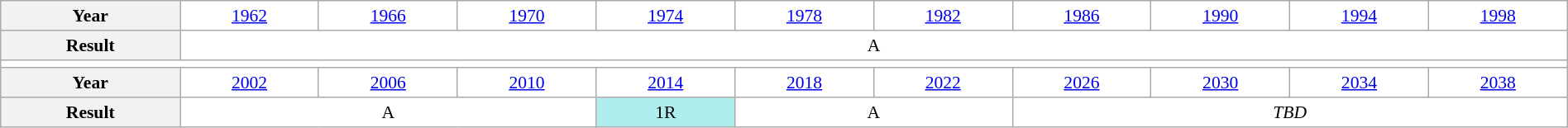<table class="wikitable" style="text-align:center; font-size:90%; background:white;" width="100%">
<tr>
<th>Year</th>
<td><a href='#'>1962</a></td>
<td><a href='#'>1966</a></td>
<td><a href='#'>1970</a></td>
<td><a href='#'>1974</a></td>
<td><a href='#'>1978</a></td>
<td><a href='#'>1982</a></td>
<td><a href='#'>1986</a></td>
<td><a href='#'>1990</a></td>
<td><a href='#'>1994</a></td>
<td><a href='#'>1998</a></td>
</tr>
<tr>
<th>Result</th>
<td colspan="10">A</td>
</tr>
<tr>
<td colspan="11"></td>
</tr>
<tr>
<th>Year</th>
<td><a href='#'>2002</a></td>
<td><a href='#'>2006</a></td>
<td><a href='#'>2010</a></td>
<td><a href='#'>2014</a></td>
<td><a href='#'>2018</a></td>
<td><a href='#'>2022</a></td>
<td><a href='#'>2026</a></td>
<td><a href='#'>2030</a></td>
<td><a href='#'>2034</a></td>
<td><a href='#'>2038</a></td>
</tr>
<tr>
<th>Result</th>
<td colspan="3">A</td>
<td bgcolor="afeeee">1R</td>
<td colspan="2">A</td>
<td colspan="4"><em>TBD</em></td>
</tr>
</table>
